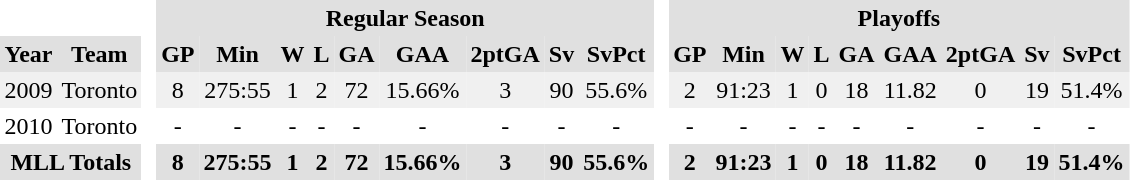<table BORDER="0" CELLPADDING="3" CELLSPACING="0">
<tr style="text-align:center; background:#e0e0e0;">
<th colspan="2" style="background:#fff;"> </th>
<th rowspan="99" style="background:#fff;"> </th>
<th colspan="9">Regular Season</th>
<th rowspan="99" style="background:#fff;"> </th>
<th colspan="9">Playoffs</th>
</tr>
<tr style="text-align:center; background:#e0e0e0;">
<th>Year</th>
<th>Team</th>
<th>GP</th>
<th>Min</th>
<th>W</th>
<th>L</th>
<th>GA</th>
<th>GAA</th>
<th>2ptGA</th>
<th>Sv</th>
<th>SvPct</th>
<th>GP</th>
<th>Min</th>
<th>W</th>
<th>L</th>
<th>GA</th>
<th>GAA</th>
<th>2ptGA</th>
<th>Sv</th>
<th>SvPct</th>
</tr>
<tr style="text-align:center; background:#f0f0f0;">
<td>2009</td>
<td>Toronto</td>
<td>8</td>
<td>275:55</td>
<td>1</td>
<td>2</td>
<td>72</td>
<td>15.66%</td>
<td>3</td>
<td>90</td>
<td>55.6%</td>
<td>2</td>
<td>91:23</td>
<td>1</td>
<td>0</td>
<td>18</td>
<td>11.82</td>
<td>0</td>
<td>19</td>
<td>51.4%</td>
</tr>
<tr style="text-align:center; background:#fff;">
<td>2010</td>
<td>Toronto</td>
<td>-</td>
<td>-</td>
<td>-</td>
<td>-</td>
<td>-</td>
<td>-</td>
<td>-</td>
<td>-</td>
<td>-</td>
<td>-</td>
<td>-</td>
<td>-</td>
<td>-</td>
<td>-</td>
<td>-</td>
<td>-</td>
<td>-</td>
<td>-</td>
</tr>
<tr style="text-align:center; background:#e0e0e0;">
<th colspan="2">MLL Totals</th>
<th>8</th>
<th>275:55</th>
<th>1</th>
<th>2</th>
<th>72</th>
<th>15.66%</th>
<th>3</th>
<th>90</th>
<th>55.6%</th>
<th>2</th>
<th>91:23</th>
<th>1</th>
<th>0</th>
<th>18</th>
<th>11.82</th>
<th>0</th>
<th>19</th>
<th>51.4%</th>
</tr>
</table>
